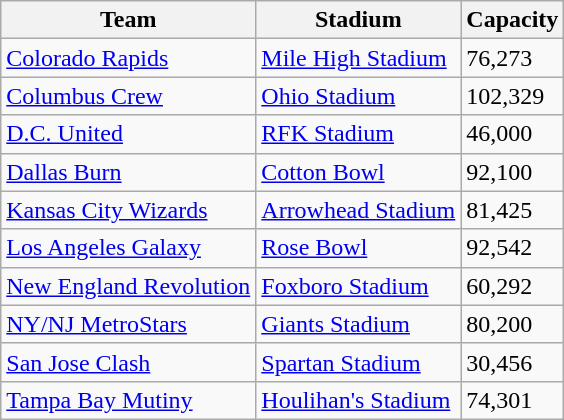<table class="wikitable sortable" style="text-align:left">
<tr>
<th>Team</th>
<th>Stadium</th>
<th>Capacity</th>
</tr>
<tr>
<td><a href='#'>Colorado Rapids</a></td>
<td><a href='#'>Mile High Stadium</a></td>
<td>76,273</td>
</tr>
<tr>
<td><a href='#'>Columbus Crew</a></td>
<td><a href='#'>Ohio Stadium</a></td>
<td>102,329</td>
</tr>
<tr>
<td><a href='#'>D.C. United</a></td>
<td><a href='#'>RFK Stadium</a></td>
<td>46,000</td>
</tr>
<tr>
<td><a href='#'>Dallas Burn</a></td>
<td><a href='#'>Cotton Bowl</a></td>
<td>92,100</td>
</tr>
<tr>
<td><a href='#'>Kansas City Wizards</a></td>
<td><a href='#'>Arrowhead Stadium</a></td>
<td>81,425</td>
</tr>
<tr>
<td><a href='#'>Los Angeles Galaxy</a></td>
<td><a href='#'>Rose Bowl</a></td>
<td>92,542</td>
</tr>
<tr>
<td><a href='#'>New England Revolution</a></td>
<td><a href='#'>Foxboro Stadium</a></td>
<td>60,292</td>
</tr>
<tr>
<td><a href='#'>NY/NJ MetroStars</a></td>
<td><a href='#'>Giants Stadium</a></td>
<td>80,200</td>
</tr>
<tr>
<td><a href='#'>San Jose Clash</a></td>
<td><a href='#'>Spartan Stadium</a></td>
<td>30,456</td>
</tr>
<tr>
<td><a href='#'>Tampa Bay Mutiny</a></td>
<td><a href='#'>Houlihan's Stadium</a></td>
<td>74,301</td>
</tr>
</table>
